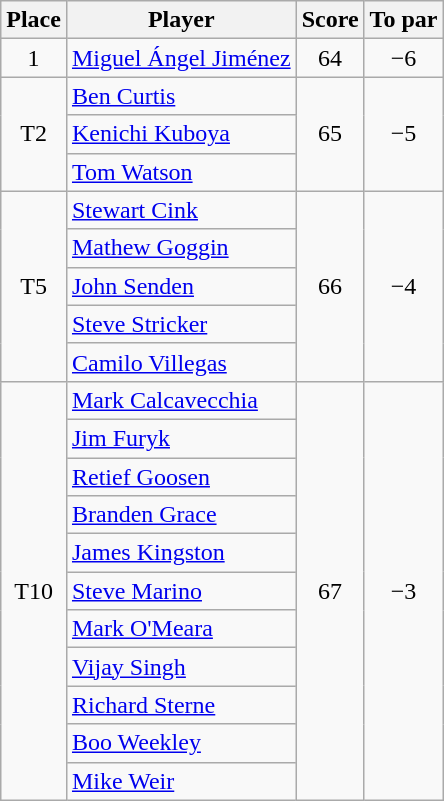<table class="wikitable">
<tr>
<th>Place</th>
<th>Player</th>
<th>Score</th>
<th>To par</th>
</tr>
<tr>
<td align=center>1</td>
<td> <a href='#'>Miguel Ángel Jiménez</a></td>
<td align=center>64</td>
<td rowspan="1" align=center>−6</td>
</tr>
<tr>
<td rowspan="3" align=center>T2</td>
<td> <a href='#'>Ben Curtis</a></td>
<td rowspan="3" align=center>65</td>
<td rowspan="3" align=center>−5</td>
</tr>
<tr>
<td> <a href='#'>Kenichi Kuboya</a></td>
</tr>
<tr>
<td> <a href='#'>Tom Watson</a></td>
</tr>
<tr>
<td rowspan="5" align=center>T5</td>
<td> <a href='#'>Stewart Cink</a></td>
<td rowspan="5" align=center>66</td>
<td rowspan="5" align=center>−4</td>
</tr>
<tr>
<td> <a href='#'>Mathew Goggin</a></td>
</tr>
<tr>
<td> <a href='#'>John Senden</a></td>
</tr>
<tr>
<td> <a href='#'>Steve Stricker</a></td>
</tr>
<tr>
<td> <a href='#'>Camilo Villegas</a></td>
</tr>
<tr>
<td rowspan="11" align=center>T10</td>
<td> <a href='#'>Mark Calcavecchia</a></td>
<td rowspan="11" align=center>67</td>
<td rowspan="11" align=center>−3</td>
</tr>
<tr>
<td> <a href='#'>Jim Furyk</a></td>
</tr>
<tr>
<td> <a href='#'>Retief Goosen</a></td>
</tr>
<tr>
<td> <a href='#'>Branden Grace</a></td>
</tr>
<tr>
<td> <a href='#'>James Kingston</a></td>
</tr>
<tr>
<td> <a href='#'>Steve Marino</a></td>
</tr>
<tr>
<td> <a href='#'>Mark O'Meara</a></td>
</tr>
<tr>
<td> <a href='#'>Vijay Singh</a></td>
</tr>
<tr>
<td> <a href='#'>Richard Sterne</a></td>
</tr>
<tr>
<td> <a href='#'>Boo Weekley</a></td>
</tr>
<tr>
<td> <a href='#'>Mike Weir</a></td>
</tr>
</table>
